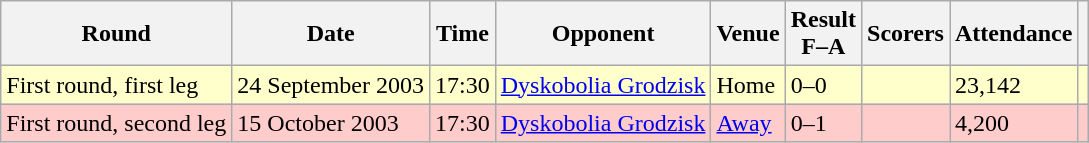<table class="wikitable sortable">
<tr>
<th>Round</th>
<th>Date</th>
<th>Time</th>
<th>Opponent</th>
<th>Venue</th>
<th>Result<br>F–A</th>
<th class="unsortable">Scorers</th>
<th>Attendance</th>
<th class="unsortable"></th>
</tr>
<tr bgcolor="#FFFFCC">
<td>First round, first leg</td>
<td>24 September 2003</td>
<td>17:30</td>
<td><a href='#'>Dyskobolia Grodzisk</a></td>
<td>Home</td>
<td>0–0</td>
<td></td>
<td>23,142</td>
<td></td>
</tr>
<tr bgcolor="#FFCCCC">
<td>First round, second leg</td>
<td>15 October 2003</td>
<td>17:30</td>
<td><a href='#'>Dyskobolia Grodzisk</a></td>
<td><a href='#'>Away</a></td>
<td>0–1</td>
<td></td>
<td>4,200</td>
<td></td>
</tr>
</table>
